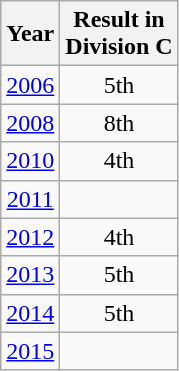<table class="wikitable" style="text-align:center">
<tr>
<th>Year</th>
<th>Result in<br>Division C</th>
</tr>
<tr>
<td><a href='#'>2006</a></td>
<td>5th</td>
</tr>
<tr>
<td><a href='#'>2008</a></td>
<td>8th</td>
</tr>
<tr>
<td><a href='#'>2010</a></td>
<td>4th</td>
</tr>
<tr>
<td><a href='#'>2011</a></td>
<td></td>
</tr>
<tr>
<td><a href='#'>2012</a></td>
<td>4th</td>
</tr>
<tr>
<td><a href='#'>2013</a></td>
<td>5th</td>
</tr>
<tr>
<td><a href='#'>2014</a></td>
<td>5th</td>
</tr>
<tr>
<td><a href='#'>2015</a></td>
<td></td>
</tr>
</table>
